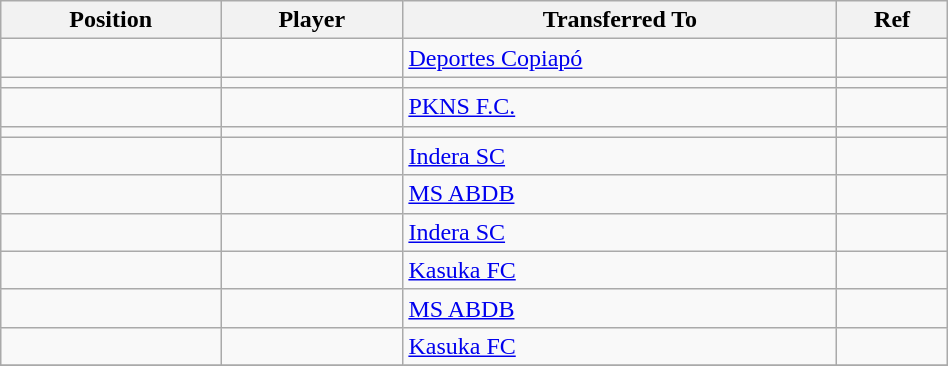<table class="wikitable sortable" style="width:50%; text-align:center; font-size:100%; text-align:left;">
<tr>
<th><strong>Position</strong></th>
<th><strong>Player</strong></th>
<th><strong>Transferred To</strong></th>
<th><strong>Ref</strong></th>
</tr>
<tr>
<td></td>
<td></td>
<td> <a href='#'>Deportes Copiapó</a></td>
<td></td>
</tr>
<tr>
<td></td>
<td></td>
<td></td>
<td></td>
</tr>
<tr>
<td></td>
<td></td>
<td> <a href='#'>PKNS F.C.</a></td>
<td></td>
</tr>
<tr>
<td></td>
<td></td>
<td></td>
<td></td>
</tr>
<tr>
<td></td>
<td></td>
<td> <a href='#'>Indera SC</a></td>
<td></td>
</tr>
<tr>
<td></td>
<td></td>
<td> <a href='#'>MS ABDB</a></td>
<td></td>
</tr>
<tr>
<td></td>
<td></td>
<td> <a href='#'>Indera SC</a></td>
<td></td>
</tr>
<tr>
<td></td>
<td></td>
<td> <a href='#'>Kasuka FC</a></td>
<td></td>
</tr>
<tr>
<td></td>
<td></td>
<td> <a href='#'>MS ABDB</a></td>
<td></td>
</tr>
<tr>
<td></td>
<td></td>
<td> <a href='#'>Kasuka FC</a></td>
<td></td>
</tr>
<tr>
</tr>
</table>
